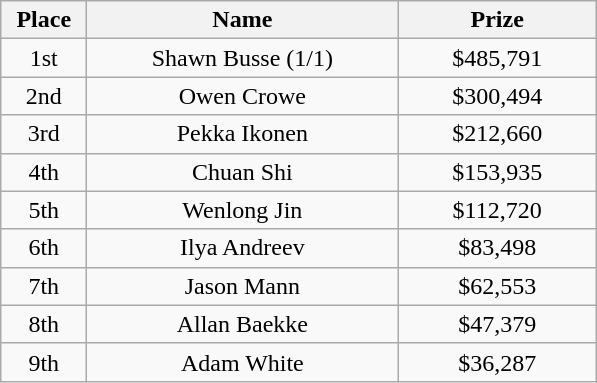<table class="wikitable">
<tr>
<th width="50">Place</th>
<th width="200">Name</th>
<th width="125">Prize</th>
</tr>
<tr>
<td align = "center">1st</td>
<td align = "center">Shawn Busse (1/1)</td>
<td align = "center">$485,791</td>
</tr>
<tr>
<td align = "center">2nd</td>
<td align = "center">Owen Crowe</td>
<td align = "center">$300,494</td>
</tr>
<tr>
<td align = "center">3rd</td>
<td align = "center">Pekka Ikonen</td>
<td align = "center">$212,660</td>
</tr>
<tr>
<td align = "center">4th</td>
<td align = "center">Chuan Shi</td>
<td align = "center">$153,935</td>
</tr>
<tr>
<td align = "center">5th</td>
<td align = "center">Wenlong Jin</td>
<td align = "center">$112,720</td>
</tr>
<tr>
<td align = "center">6th</td>
<td align = "center">Ilya Andreev</td>
<td align = "center">$83,498</td>
</tr>
<tr>
<td align = "center">7th</td>
<td align = "center">Jason Mann</td>
<td align = "center">$62,553</td>
</tr>
<tr>
<td align = "center">8th</td>
<td align = "center">Allan Baekke</td>
<td align = "center">$47,379</td>
</tr>
<tr>
<td align = "center">9th</td>
<td align = "center">Adam White</td>
<td align = "center">$36,287</td>
</tr>
</table>
